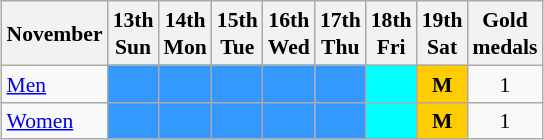<table class="wikitable" style="margin:0.5em auto; font-size:90%; line-height:1.25em;">
<tr>
<th>November</th>
<th>13th<br>Sun</th>
<th>14th<br>Mon</th>
<th>15th<br>Tue</th>
<th>16th<br>Wed</th>
<th>17th<br>Thu</th>
<th>18th<br>Fri</th>
<th>19th<br>Sat</th>
<th>Gold<br>medals</th>
</tr>
<tr align="center">
<td align="left"><a href='#'>Men</a></td>
<td bgcolor="#3399ff"></td>
<td bgcolor="#3399ff"></td>
<td bgcolor="#3399ff"></td>
<td bgcolor="#3399ff"></td>
<td bgcolor="#3399ff"></td>
<td bgcolor="#00FFFF"></td>
<td bgcolor=#ffcc00><strong>M</strong></td>
<td>1</td>
</tr>
<tr align="center">
<td align="left"><a href='#'>Women</a></td>
<td bgcolor="#3399ff"></td>
<td bgcolor="#3399ff"></td>
<td bgcolor="#3399ff"></td>
<td bgcolor="#3399ff"></td>
<td bgcolor="#3399ff"></td>
<td bgcolor="#00FFFF"></td>
<td bgcolor=#ffcc00><strong>M</strong></td>
<td>1</td>
</tr>
</table>
